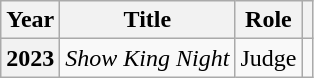<table class="wikitable sortable plainrowheaders">
<tr>
<th scope="col">Year</th>
<th scope="col">Title</th>
<th scope="col">Role</th>
<th scope="col" class="unsortable"></th>
</tr>
<tr>
<th scope="row">2023</th>
<td><em>Show King Night</em></td>
<td>Judge</td>
<td style="text-align:center"></td>
</tr>
</table>
